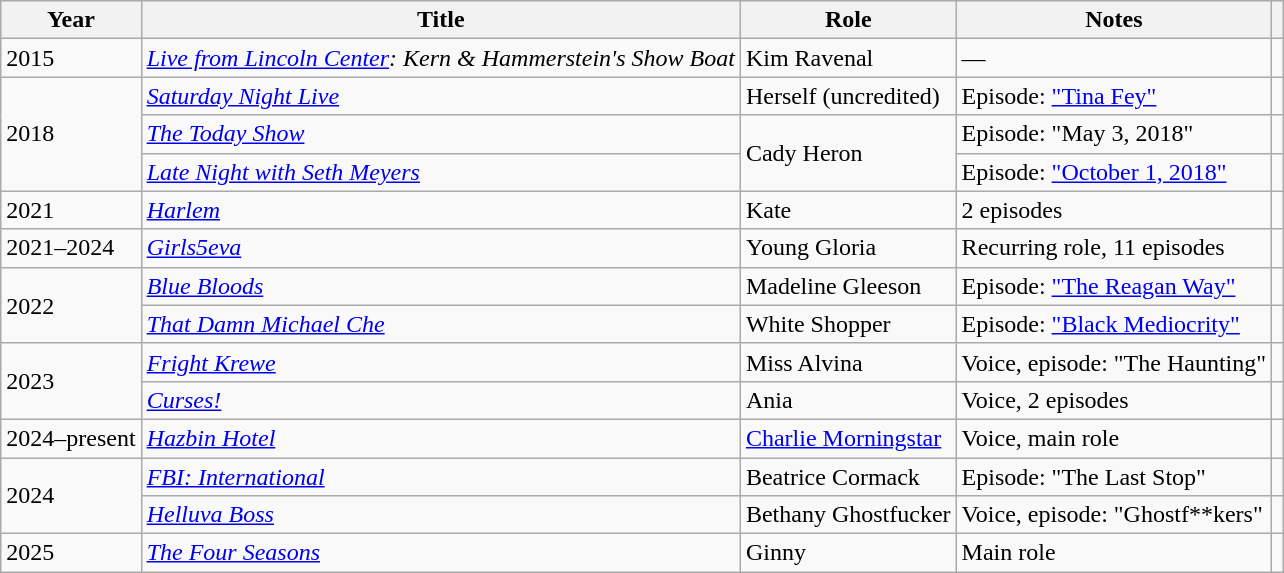<table class="wikitable sortable">
<tr>
<th>Year</th>
<th>Title</th>
<th>Role</th>
<th>Notes</th>
<th></th>
</tr>
<tr>
<td>2015</td>
<td><em><a href='#'>Live from Lincoln Center</a>: Kern & Hammerstein's Show Boat</em></td>
<td>Kim Ravenal</td>
<td>—</td>
<td></td>
</tr>
<tr>
<td rowspan=3>2018</td>
<td><em><a href='#'>Saturday Night Live</a></em></td>
<td>Herself (uncredited)</td>
<td>Episode: <a href='#'>"Tina Fey"</a></td>
<td></td>
</tr>
<tr>
<td><em><a href='#'>The Today Show</a></em></td>
<td rowspan=2>Cady Heron</td>
<td>Episode: "May 3, 2018"</td>
<td></td>
</tr>
<tr>
<td><em><a href='#'>Late Night with Seth Meyers</a></em></td>
<td>Episode: <a href='#'>"October 1, 2018"</a></td>
<td></td>
</tr>
<tr>
<td>2021</td>
<td><em><a href='#'>Harlem</a></em></td>
<td>Kate</td>
<td>2 episodes</td>
<td></td>
</tr>
<tr>
<td>2021–2024</td>
<td><em><a href='#'>Girls5eva</a></em></td>
<td>Young Gloria</td>
<td>Recurring role, 11 episodes</td>
<td></td>
</tr>
<tr>
<td rowspan=2>2022</td>
<td><em><a href='#'>Blue Bloods</a></em></td>
<td>Madeline Gleeson</td>
<td>Episode: <a href='#'>"The Reagan Way"</a></td>
<td></td>
</tr>
<tr>
<td><em><a href='#'>That Damn Michael Che</a></em></td>
<td>White Shopper</td>
<td>Episode: <a href='#'>"Black Mediocrity"</a></td>
<td></td>
</tr>
<tr>
<td rowspan=2>2023</td>
<td><em><a href='#'>Fright Krewe</a></em></td>
<td>Miss Alvina</td>
<td>Voice, episode: "The Haunting"</td>
<td></td>
</tr>
<tr>
<td><em><a href='#'>Curses!</a></em></td>
<td>Ania</td>
<td>Voice, 2 episodes</td>
<td></td>
</tr>
<tr>
<td>2024–present</td>
<td><em><a href='#'>Hazbin Hotel</a></em></td>
<td><a href='#'>Charlie Morningstar</a></td>
<td>Voice, main role</td>
<td></td>
</tr>
<tr>
<td rowspan=2>2024</td>
<td><em><a href='#'>FBI: International</a></em></td>
<td>Beatrice Cormack</td>
<td>Episode: "The Last Stop"</td>
<td></td>
</tr>
<tr>
<td><em><a href='#'>Helluva Boss</a></em></td>
<td>Bethany Ghostfucker</td>
<td>Voice, episode: "Ghostf**kers"</td>
<td></td>
</tr>
<tr>
<td>2025</td>
<td><em><a href='#'>The Four Seasons</a></em></td>
<td>Ginny</td>
<td>Main role</td>
<td></td>
</tr>
</table>
